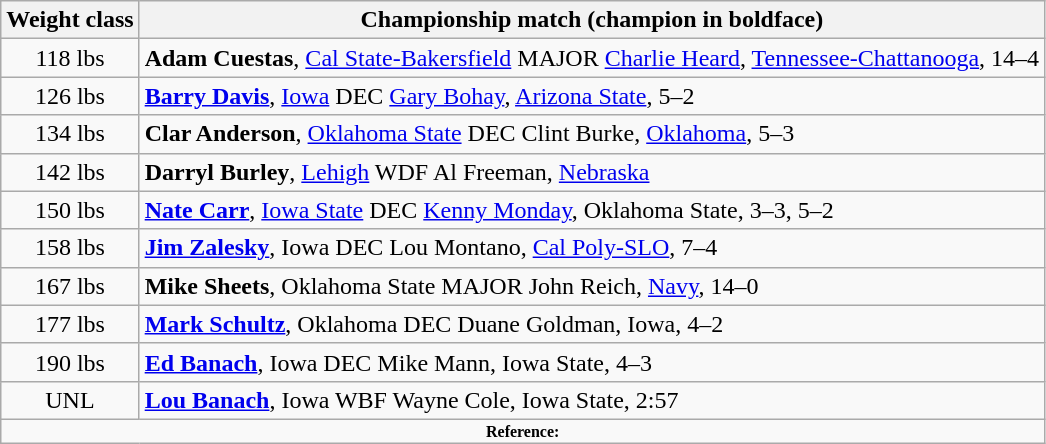<table class="wikitable" style="text-align:center">
<tr>
<th>Weight class</th>
<th>Championship match (champion in boldface)</th>
</tr>
<tr>
<td>118 lbs</td>
<td align=left><strong>Adam Cuestas</strong>, <a href='#'>Cal State-Bakersfield</a> MAJOR <a href='#'>Charlie Heard</a>, <a href='#'>Tennessee-Chattanooga</a>, 14–4</td>
</tr>
<tr>
<td>126 lbs</td>
<td align=left><strong><a href='#'>Barry Davis</a></strong>, <a href='#'>Iowa</a> DEC <a href='#'>Gary Bohay</a>, <a href='#'>Arizona State</a>, 5–2</td>
</tr>
<tr>
<td>134 lbs</td>
<td align=left><strong>Clar Anderson</strong>, <a href='#'>Oklahoma State</a> DEC Clint Burke, <a href='#'>Oklahoma</a>, 5–3</td>
</tr>
<tr>
<td>142 lbs</td>
<td align=left><strong>Darryl Burley</strong>, <a href='#'>Lehigh</a> WDF Al Freeman, <a href='#'>Nebraska</a></td>
</tr>
<tr>
<td>150 lbs</td>
<td align=left><strong><a href='#'>Nate Carr</a></strong>, <a href='#'>Iowa State</a> DEC <a href='#'>Kenny Monday</a>, Oklahoma State, 3–3, 5–2</td>
</tr>
<tr>
<td>158 lbs</td>
<td align=left><strong><a href='#'>Jim Zalesky</a></strong>, Iowa DEC Lou Montano, <a href='#'>Cal Poly-SLO</a>, 7–4</td>
</tr>
<tr>
<td>167 lbs</td>
<td align=left><strong>Mike Sheets</strong>, Oklahoma State MAJOR John Reich, <a href='#'>Navy</a>, 14–0</td>
</tr>
<tr>
<td>177 lbs</td>
<td align=left><strong><a href='#'>Mark Schultz</a></strong>, Oklahoma DEC Duane Goldman, Iowa, 4–2</td>
</tr>
<tr>
<td>190 lbs</td>
<td align=left><strong><a href='#'>Ed Banach</a></strong>, Iowa DEC Mike Mann, Iowa State, 4–3</td>
</tr>
<tr>
<td>UNL</td>
<td align=left><strong><a href='#'>Lou Banach</a></strong>, Iowa WBF Wayne Cole, Iowa State, 2:57</td>
</tr>
<tr>
<td colspan="2"  style="font-size:8pt; text-align:center;"><strong>Reference:</strong></td>
</tr>
</table>
